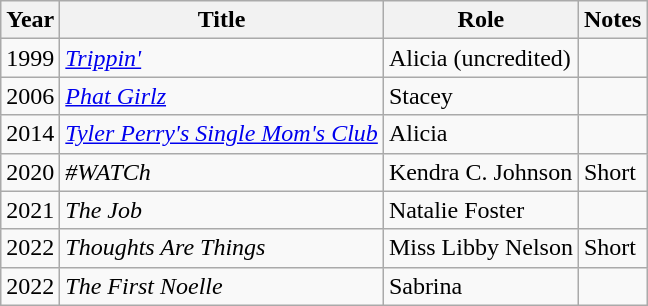<table class="wikitable sortable">
<tr>
<th>Year</th>
<th>Title</th>
<th>Role</th>
<th class="unsortable">Notes</th>
</tr>
<tr>
<td>1999</td>
<td><em><a href='#'>Trippin'</a></em></td>
<td>Alicia  (uncredited)</td>
<td></td>
</tr>
<tr>
<td>2006</td>
<td><em><a href='#'>Phat Girlz</a></em></td>
<td>Stacey</td>
<td></td>
</tr>
<tr>
<td>2014</td>
<td><em><a href='#'>Tyler Perry's Single Mom's Club</a></em></td>
<td>Alicia</td>
<td></td>
</tr>
<tr>
<td>2020</td>
<td><em>#WATCh</em></td>
<td>Kendra C. Johnson</td>
<td>Short</td>
</tr>
<tr>
<td>2021</td>
<td><em>The Job</em></td>
<td>Natalie Foster</td>
<td></td>
</tr>
<tr>
<td>2022</td>
<td><em>Thoughts Are Things</em></td>
<td>Miss Libby Nelson</td>
<td>Short</td>
</tr>
<tr>
<td>2022</td>
<td><em>The First Noelle</em></td>
<td>Sabrina</td>
<td></td>
</tr>
</table>
